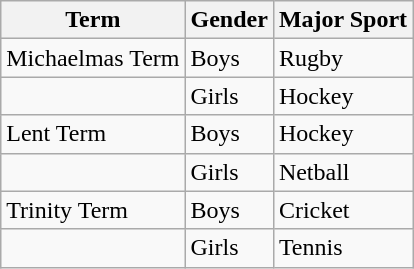<table class="wikitable">
<tr>
<th>Term</th>
<th>Gender</th>
<th>Major Sport</th>
</tr>
<tr>
<td>Michaelmas Term</td>
<td>Boys</td>
<td>Rugby</td>
</tr>
<tr>
<td></td>
<td>Girls</td>
<td>Hockey</td>
</tr>
<tr>
<td>Lent Term</td>
<td>Boys</td>
<td>Hockey</td>
</tr>
<tr>
<td></td>
<td>Girls</td>
<td>Netball</td>
</tr>
<tr>
<td>Trinity Term</td>
<td>Boys</td>
<td>Cricket</td>
</tr>
<tr>
<td></td>
<td>Girls</td>
<td>Tennis</td>
</tr>
</table>
